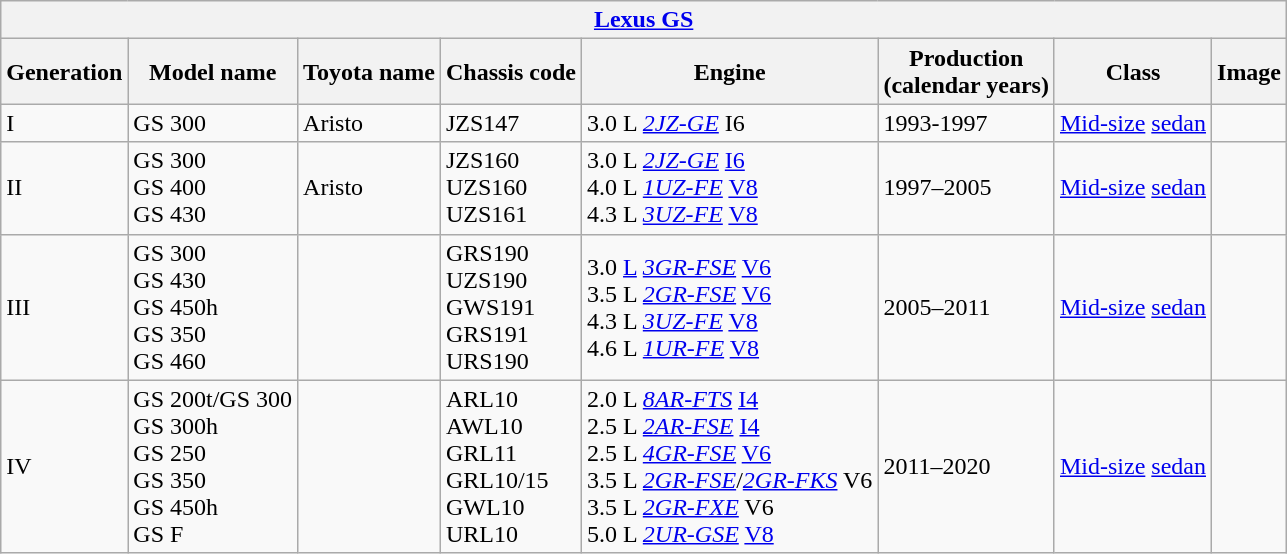<table class="wikitable collapsible" style="font-size:97% style="width:90%; text-align:center">
<tr>
<th colspan=8 align=left><a href='#'>Lexus GS</a></th>
</tr>
<tr>
<th>Generation</th>
<th>Model name</th>
<th>Toyota name</th>
<th>Chassis code</th>
<th>Engine</th>
<th>Production<br>(calendar years)</th>
<th>Class</th>
<th>Image</th>
</tr>
<tr>
<td>I</td>
<td>GS 300</td>
<td>Aristo</td>
<td>JZS147</td>
<td>3.0 L <em><a href='#'>2JZ-GE</a></em> I6</td>
<td>1993-1997</td>
<td><a href='#'>Mid-size</a> <a href='#'>sedan</a></td>
<td></td>
</tr>
<tr>
<td>II</td>
<td>GS 300<br>GS 400<br>GS 430</td>
<td>Aristo</td>
<td>JZS160<br>UZS160<br>UZS161</td>
<td>3.0 L <em><a href='#'>2JZ-GE</a></em> <a href='#'>I6</a><br>4.0 L <em><a href='#'>1UZ-FE</a></em> <a href='#'>V8</a><br>4.3 L <em><a href='#'>3UZ-FE</a></em> <a href='#'>V8</a></td>
<td>1997–2005</td>
<td><a href='#'>Mid-size</a> <a href='#'>sedan</a></td>
<td></td>
</tr>
<tr>
<td>III</td>
<td>GS 300<br>GS 430<br>GS 450h<br>GS 350<br>GS 460</td>
<td></td>
<td>GRS190<br>UZS190<br>GWS191<br>GRS191<br>URS190</td>
<td>3.0 <a href='#'>L</a> <em><a href='#'>3GR-FSE</a></em> <a href='#'>V6</a><br>3.5 L <em><a href='#'>2GR-FSE</a></em> <a href='#'>V6</a><br>4.3 L <em><a href='#'>3UZ-FE</a></em> <a href='#'>V8</a><br>4.6 L <em><a href='#'>1UR-FE</a></em> <a href='#'>V8</a></td>
<td>2005–2011</td>
<td><a href='#'>Mid-size</a> <a href='#'>sedan</a></td>
<td></td>
</tr>
<tr>
<td>IV</td>
<td>GS 200t/GS 300<br>GS 300h<br>GS 250<br>GS 350<br>GS 450h<br>GS F</td>
<td></td>
<td>ARL10<br>AWL10<br>GRL11<br>GRL10/15<br>GWL10<br>URL10</td>
<td>2.0 L <em><a href='#'>8AR-FTS</a></em> <a href='#'>I4</a><br>2.5 L <em><a href='#'>2AR-FSE</a></em> <a href='#'>I4</a><br>2.5 L <em><a href='#'>4GR-FSE</a></em> <a href='#'>V6</a><br>3.5 L <em><a href='#'>2GR-FSE</a></em>/<em><a href='#'>2GR-FKS</a></em> V6<br>3.5 L <em><a href='#'>2GR-FXE</a></em> V6<br>5.0 L <em><a href='#'>2UR-GSE</a></em> <a href='#'>V8</a></td>
<td>2011–2020</td>
<td><a href='#'>Mid-size</a> <a href='#'>sedan</a></td>
<td></td>
</tr>
</table>
